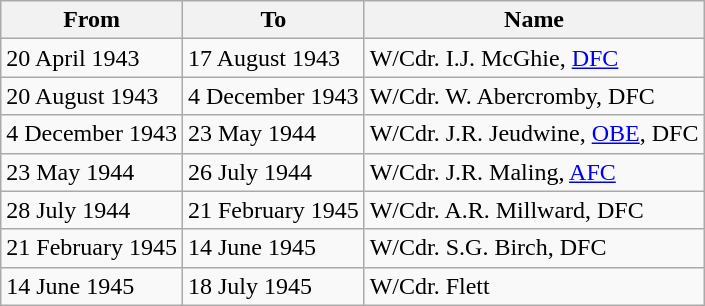<table class="wikitable">
<tr>
<th>From</th>
<th>To</th>
<th>Name</th>
</tr>
<tr>
<td>20 April 1943</td>
<td>17 August 1943</td>
<td>W/Cdr. I.J. McGhie, <a href='#'>DFC</a></td>
</tr>
<tr>
<td>20 August 1943</td>
<td>4 December 1943</td>
<td>W/Cdr. W. Abercromby, DFC</td>
</tr>
<tr>
<td>4 December 1943</td>
<td>23 May 1944</td>
<td>W/Cdr. J.R. Jeudwine, <a href='#'>OBE</a>, DFC</td>
</tr>
<tr>
<td>23 May 1944</td>
<td>26 July 1944</td>
<td>W/Cdr. J.R. Maling, <a href='#'>AFC</a></td>
</tr>
<tr>
<td>28 July 1944</td>
<td>21 February 1945</td>
<td>W/Cdr. A.R. Millward, DFC</td>
</tr>
<tr>
<td>21 February 1945</td>
<td>14 June 1945</td>
<td>W/Cdr. S.G. Birch, DFC</td>
</tr>
<tr>
<td>14 June 1945</td>
<td>18 July 1945</td>
<td>W/Cdr. Flett</td>
</tr>
</table>
